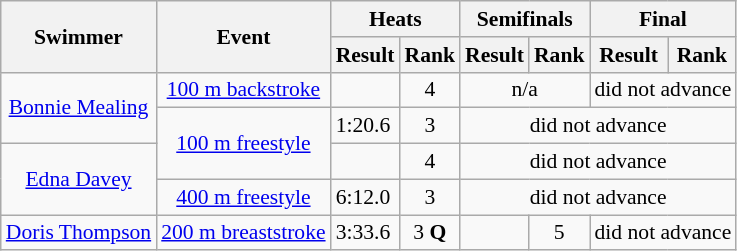<table class=wikitable style="font-size:90%">
<tr>
<th rowspan=2>Swimmer</th>
<th rowspan=2>Event</th>
<th colspan=2>Heats</th>
<th colspan=2>Semifinals</th>
<th colspan=2>Final</th>
</tr>
<tr>
<th>Result</th>
<th>Rank</th>
<th>Result</th>
<th>Rank</th>
<th>Result</th>
<th>Rank</th>
</tr>
<tr>
<td align=center rowspan=2><a href='#'>Bonnie Mealing</a></td>
<td align=center><a href='#'>100 m backstroke</a></td>
<td></td>
<td align=center>4</td>
<td align=center colspan=2>n/a</td>
<td align=center colspan=2>did not advance</td>
</tr>
<tr>
<td align=center rowspan=2><a href='#'>100 m freestyle</a></td>
<td align=left>1:20.6</td>
<td align=center>3</td>
<td align=center colspan=4>did not advance</td>
</tr>
<tr>
<td align=center rowspan=2><a href='#'>Edna Davey</a></td>
<td></td>
<td align=center>4</td>
<td align=center colspan=4>did not advance</td>
</tr>
<tr>
<td align=center><a href='#'>400 m freestyle</a></td>
<td align=left>6:12.0</td>
<td align=center>3</td>
<td align=center colspan=4>did not advance</td>
</tr>
<tr>
<td align=left><a href='#'>Doris Thompson</a></td>
<td align=center><a href='#'>200 m breaststroke</a></td>
<td align=left>3:33.6</td>
<td align=center>3 <strong>Q</strong></td>
<td></td>
<td align=center>5</td>
<td align=center colspan=2>did not advance</td>
</tr>
</table>
